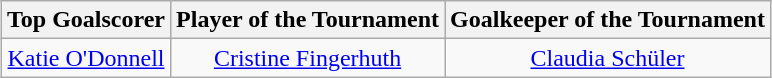<table class=wikitable style="margin:auto; text-align:center">
<tr>
<th>Top Goalscorer</th>
<th>Player of the Tournament</th>
<th>Goalkeeper of the Tournament</th>
</tr>
<tr>
<td> <a href='#'>Katie O'Donnell</a></td>
<td> <a href='#'>Cristine Fingerhuth</a></td>
<td> <a href='#'>Claudia Schüler</a></td>
</tr>
</table>
